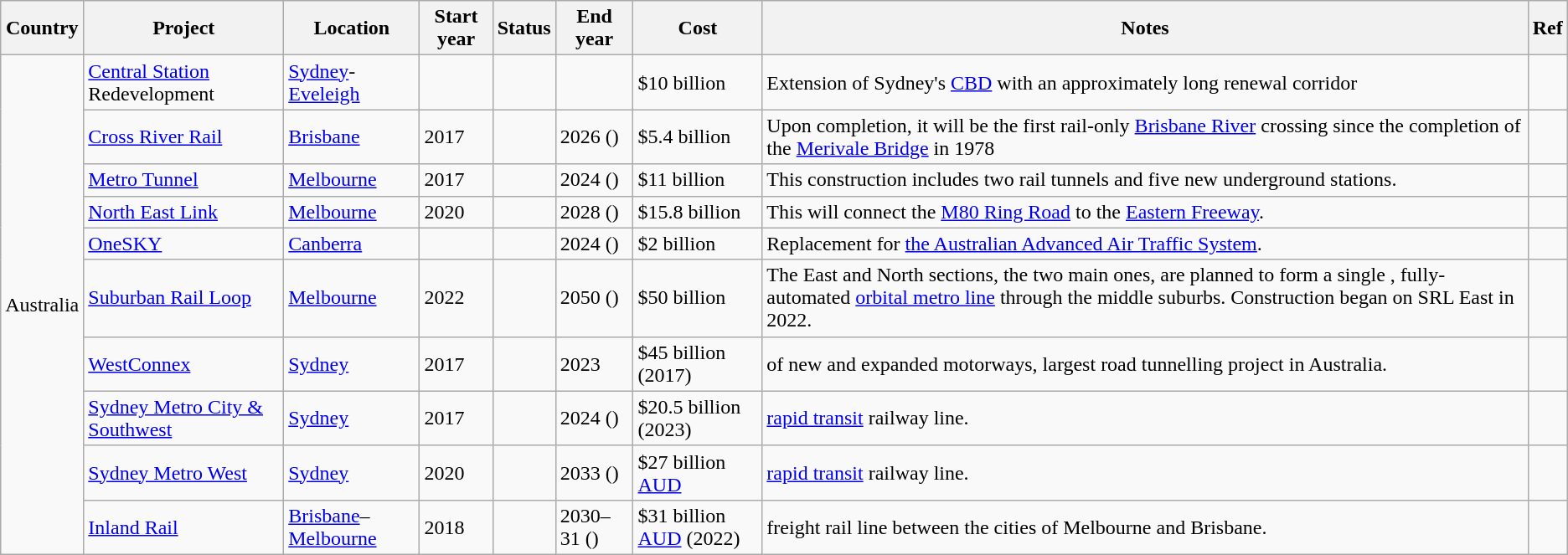<table class="wikitable sortable">
<tr>
<th>Country</th>
<th>Project</th>
<th>Location</th>
<th>Start year</th>
<th>Status</th>
<th>End year</th>
<th>Cost</th>
<th class="unsortable">Notes</th>
<th class="unsortable">Ref</th>
</tr>
<tr>
<td rowspan="10">Australia</td>
<td><a href='#'>Central Station</a> Redevelopment</td>
<td><a href='#'>Sydney</a>-<a href='#'>Eveleigh</a></td>
<td></td>
<td></td>
<td></td>
<td>$10 billion</td>
<td>Extension of Sydney's <a href='#'>CBD</a> with an approximately  long renewal corridor</td>
<td></td>
</tr>
<tr>
<td><a href='#'>Cross River Rail</a></td>
<td><a href='#'>Brisbane</a></td>
<td>2017</td>
<td></td>
<td>2026 ()</td>
<td>$5.4 billion</td>
<td>Upon completion, it will be the first rail-only <a href='#'>Brisbane River</a> crossing since the completion of the <a href='#'>Merivale Bridge</a> in 1978</td>
<td></td>
</tr>
<tr>
<td><a href='#'>Metro Tunnel</a></td>
<td><a href='#'>Melbourne</a></td>
<td>2017</td>
<td></td>
<td>2024 ()</td>
<td>$11 billion</td>
<td>This construction includes two  rail tunnels and five new underground stations.</td>
<td></td>
</tr>
<tr>
<td><a href='#'>North East Link</a></td>
<td><a href='#'>Melbourne</a></td>
<td>2020</td>
<td></td>
<td>2028 ()</td>
<td>$15.8 billion</td>
<td>This will connect the <a href='#'>M80 Ring Road</a> to the <a href='#'>Eastern Freeway</a>.</td>
<td></td>
</tr>
<tr>
<td><a href='#'>OneSKY</a></td>
<td><a href='#'>Canberra</a></td>
<td></td>
<td></td>
<td>2024 ()</td>
<td>$2 billion</td>
<td>Replacement for <a href='#'>the Australian Advanced Air Traffic System</a>.</td>
<td></td>
</tr>
<tr>
<td><a href='#'>Suburban Rail Loop</a></td>
<td><a href='#'>Melbourne</a></td>
<td>2022</td>
<td></td>
<td>2050 ()</td>
<td>$50 billion</td>
<td>The East and North sections, the two main ones, are planned to form a single , fully-automated <a href='#'>orbital metro line</a> through the middle suburbs. Construction began on SRL East in 2022.</td>
<td></td>
</tr>
<tr>
<td><a href='#'>WestConnex</a></td>
<td><a href='#'>Sydney</a></td>
<td>2017</td>
<td></td>
<td>2023</td>
<td>$45 billion (2017)</td>
<td> of new and expanded motorways, largest road tunnelling project in Australia.</td>
<td></td>
</tr>
<tr>
<td><a href='#'>Sydney Metro City & Southwest</a></td>
<td><a href='#'>Sydney</a></td>
<td>2017</td>
<td></td>
<td>2024 ()</td>
<td>$20.5 billion (2023)</td>
<td> <a href='#'>rapid transit</a> railway line.</td>
<td></td>
</tr>
<tr>
<td><a href='#'>Sydney Metro West</a></td>
<td><a href='#'>Sydney</a></td>
<td>2020</td>
<td></td>
<td>2033 ()</td>
<td>$27 billion <a href='#'>AUD</a></td>
<td> <a href='#'>rapid transit</a> railway line.</td>
<td></td>
</tr>
<tr>
<td><a href='#'>Inland Rail</a></td>
<td><a href='#'>Brisbane</a>–<a href='#'>Melbourne</a></td>
<td>2018</td>
<td></td>
<td>2030–31 ()</td>
<td>$31 billion <a href='#'>AUD</a> (2022)</td>
<td> freight rail line between the cities of Melbourne and Brisbane.</td>
<td></td>
</tr>
</table>
